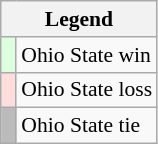<table class="wikitable" style="font-size:90%">
<tr>
<th colspan="2">Legend</th>
</tr>
<tr>
<td bgcolor="#ddffdd"> </td>
<td>Ohio State win</td>
</tr>
<tr>
<td bgcolor="#ffdddd"> </td>
<td>Ohio State loss</td>
</tr>
<tr>
<td bgcolor="#bbbbbb"> </td>
<td>Ohio State tie</td>
</tr>
</table>
